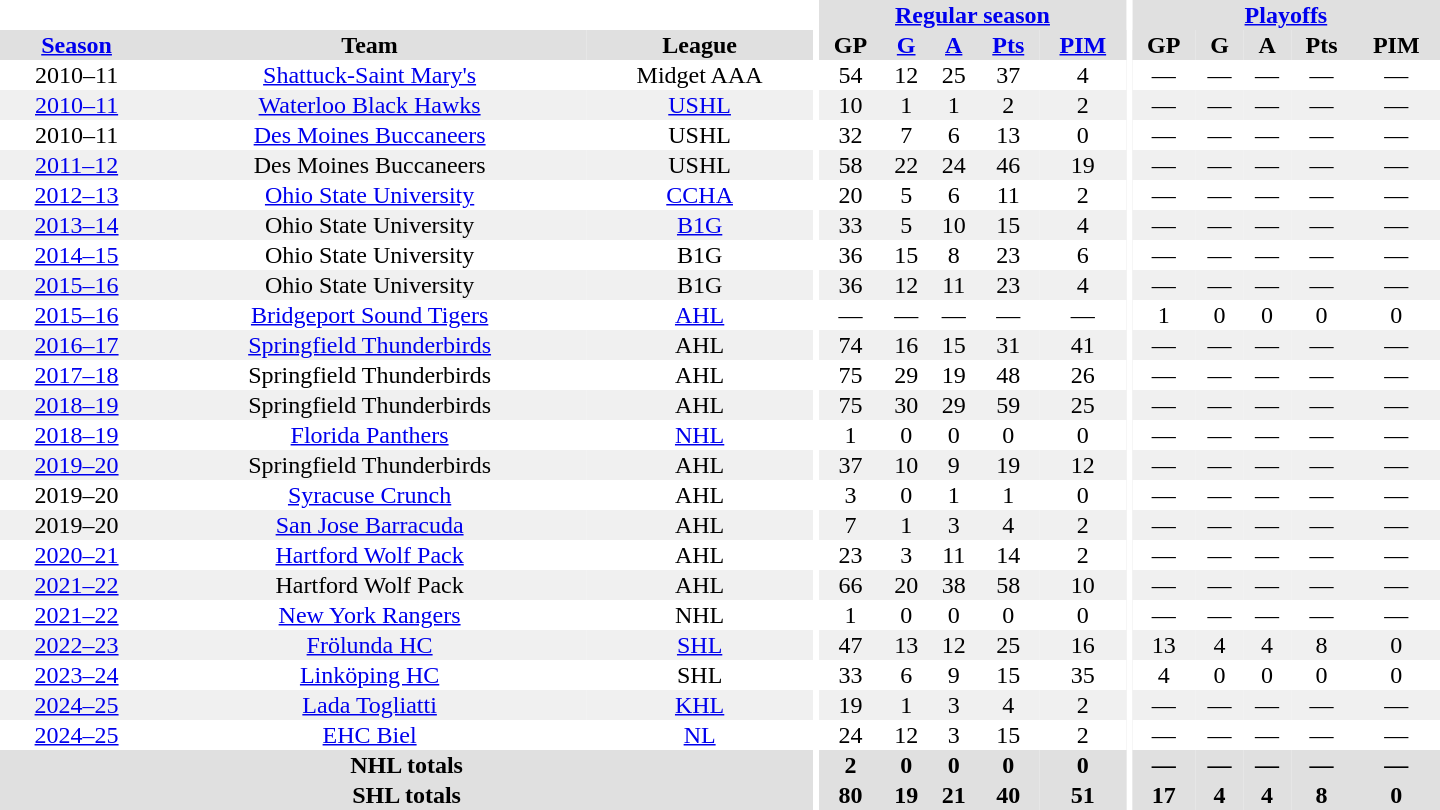<table border="0" cellpadding="1" cellspacing="0" style="text-align:center; width:60em">
<tr bgcolor="#e0e0e0">
<th colspan="3" bgcolor="#ffffff"></th>
<th rowspan="99" bgcolor="#ffffff"></th>
<th colspan="5"><a href='#'>Regular season</a></th>
<th rowspan="99" bgcolor="#ffffff"></th>
<th colspan="5"><a href='#'>Playoffs</a></th>
</tr>
<tr bgcolor="#e0e0e0">
<th><a href='#'>Season</a></th>
<th>Team</th>
<th>League</th>
<th>GP</th>
<th><a href='#'>G</a></th>
<th><a href='#'>A</a></th>
<th><a href='#'>Pts</a></th>
<th><a href='#'>PIM</a></th>
<th>GP</th>
<th>G</th>
<th>A</th>
<th>Pts</th>
<th>PIM</th>
</tr>
<tr>
<td>2010–11</td>
<td><a href='#'>Shattuck-Saint Mary's</a></td>
<td>Midget AAA</td>
<td>54</td>
<td>12</td>
<td>25</td>
<td>37</td>
<td>4</td>
<td>—</td>
<td>—</td>
<td>—</td>
<td>—</td>
<td>—</td>
</tr>
<tr bgcolor="#f0f0f0">
<td><a href='#'>2010–11</a></td>
<td><a href='#'>Waterloo Black Hawks</a></td>
<td><a href='#'>USHL</a></td>
<td>10</td>
<td>1</td>
<td>1</td>
<td>2</td>
<td>2</td>
<td>—</td>
<td>—</td>
<td>—</td>
<td>—</td>
<td>—</td>
</tr>
<tr>
<td>2010–11</td>
<td><a href='#'>Des Moines Buccaneers</a></td>
<td>USHL</td>
<td>32</td>
<td>7</td>
<td>6</td>
<td>13</td>
<td>0</td>
<td>—</td>
<td>—</td>
<td>—</td>
<td>—</td>
<td>—</td>
</tr>
<tr bgcolor="#f0f0f0">
<td><a href='#'>2011–12</a></td>
<td>Des Moines Buccaneers</td>
<td>USHL</td>
<td>58</td>
<td>22</td>
<td>24</td>
<td>46</td>
<td>19</td>
<td>—</td>
<td>—</td>
<td>—</td>
<td>—</td>
<td>—</td>
</tr>
<tr>
<td><a href='#'>2012–13</a></td>
<td><a href='#'>Ohio State University</a></td>
<td><a href='#'>CCHA</a></td>
<td>20</td>
<td>5</td>
<td>6</td>
<td>11</td>
<td>2</td>
<td>—</td>
<td>—</td>
<td>—</td>
<td>—</td>
<td>—</td>
</tr>
<tr bgcolor="#f0f0f0">
<td><a href='#'>2013–14</a></td>
<td>Ohio State University</td>
<td><a href='#'>B1G</a></td>
<td>33</td>
<td>5</td>
<td>10</td>
<td>15</td>
<td>4</td>
<td>—</td>
<td>—</td>
<td>—</td>
<td>—</td>
<td>—</td>
</tr>
<tr>
<td><a href='#'>2014–15</a></td>
<td>Ohio State University</td>
<td>B1G</td>
<td>36</td>
<td>15</td>
<td>8</td>
<td>23</td>
<td>6</td>
<td>—</td>
<td>—</td>
<td>—</td>
<td>—</td>
<td>—</td>
</tr>
<tr bgcolor="#f0f0f0">
<td><a href='#'>2015–16</a></td>
<td>Ohio State University</td>
<td>B1G</td>
<td>36</td>
<td>12</td>
<td>11</td>
<td>23</td>
<td>4</td>
<td>—</td>
<td>—</td>
<td>—</td>
<td>—</td>
<td>—</td>
</tr>
<tr>
<td><a href='#'>2015–16</a></td>
<td><a href='#'>Bridgeport Sound Tigers</a></td>
<td><a href='#'>AHL</a></td>
<td>—</td>
<td>—</td>
<td>—</td>
<td>—</td>
<td>—</td>
<td>1</td>
<td>0</td>
<td>0</td>
<td>0</td>
<td>0</td>
</tr>
<tr bgcolor="#f0f0f0">
<td><a href='#'>2016–17</a></td>
<td><a href='#'>Springfield Thunderbirds</a></td>
<td>AHL</td>
<td>74</td>
<td>16</td>
<td>15</td>
<td>31</td>
<td>41</td>
<td>—</td>
<td>—</td>
<td>—</td>
<td>—</td>
<td>—</td>
</tr>
<tr>
<td><a href='#'>2017–18</a></td>
<td>Springfield Thunderbirds</td>
<td>AHL</td>
<td>75</td>
<td>29</td>
<td>19</td>
<td>48</td>
<td>26</td>
<td>—</td>
<td>—</td>
<td>—</td>
<td>—</td>
<td>—</td>
</tr>
<tr bgcolor="#f0f0f0">
<td><a href='#'>2018–19</a></td>
<td>Springfield Thunderbirds</td>
<td>AHL</td>
<td>75</td>
<td>30</td>
<td>29</td>
<td>59</td>
<td>25</td>
<td>—</td>
<td>—</td>
<td>—</td>
<td>—</td>
<td>—</td>
</tr>
<tr>
<td><a href='#'>2018–19</a></td>
<td><a href='#'>Florida Panthers</a></td>
<td><a href='#'>NHL</a></td>
<td>1</td>
<td>0</td>
<td>0</td>
<td>0</td>
<td>0</td>
<td>—</td>
<td>—</td>
<td>—</td>
<td>—</td>
<td>—</td>
</tr>
<tr bgcolor="#f0f0f0">
<td><a href='#'>2019–20</a></td>
<td>Springfield Thunderbirds</td>
<td>AHL</td>
<td>37</td>
<td>10</td>
<td>9</td>
<td>19</td>
<td>12</td>
<td>—</td>
<td>—</td>
<td>—</td>
<td>—</td>
<td>—</td>
</tr>
<tr>
<td>2019–20</td>
<td><a href='#'>Syracuse Crunch</a></td>
<td>AHL</td>
<td>3</td>
<td>0</td>
<td>1</td>
<td>1</td>
<td>0</td>
<td>—</td>
<td>—</td>
<td>—</td>
<td>—</td>
<td>—</td>
</tr>
<tr bgcolor="#f0f0f0">
<td>2019–20</td>
<td><a href='#'>San Jose Barracuda</a></td>
<td>AHL</td>
<td>7</td>
<td>1</td>
<td>3</td>
<td>4</td>
<td>2</td>
<td>—</td>
<td>—</td>
<td>—</td>
<td>—</td>
<td>—</td>
</tr>
<tr>
<td><a href='#'>2020–21</a></td>
<td><a href='#'>Hartford Wolf Pack</a></td>
<td>AHL</td>
<td>23</td>
<td>3</td>
<td>11</td>
<td>14</td>
<td>2</td>
<td>—</td>
<td>—</td>
<td>—</td>
<td>—</td>
<td>—</td>
</tr>
<tr bgcolor="#f0f0f0">
<td><a href='#'>2021–22</a></td>
<td>Hartford Wolf Pack</td>
<td>AHL</td>
<td>66</td>
<td>20</td>
<td>38</td>
<td>58</td>
<td>10</td>
<td>—</td>
<td>—</td>
<td>—</td>
<td>—</td>
<td>—</td>
</tr>
<tr>
<td><a href='#'>2021–22</a></td>
<td><a href='#'>New York Rangers</a></td>
<td>NHL</td>
<td>1</td>
<td>0</td>
<td>0</td>
<td>0</td>
<td>0</td>
<td>—</td>
<td>—</td>
<td>—</td>
<td>—</td>
<td>—</td>
</tr>
<tr bgcolor="#f0f0f0">
<td><a href='#'>2022–23</a></td>
<td><a href='#'>Frölunda HC</a></td>
<td><a href='#'>SHL</a></td>
<td>47</td>
<td>13</td>
<td>12</td>
<td>25</td>
<td>16</td>
<td>13</td>
<td>4</td>
<td>4</td>
<td>8</td>
<td>0</td>
</tr>
<tr>
<td><a href='#'>2023–24</a></td>
<td><a href='#'>Linköping HC</a></td>
<td>SHL</td>
<td>33</td>
<td>6</td>
<td>9</td>
<td>15</td>
<td>35</td>
<td>4</td>
<td>0</td>
<td>0</td>
<td>0</td>
<td>0</td>
</tr>
<tr bgcolor="#f0f0f0">
<td><a href='#'>2024–25</a></td>
<td><a href='#'>Lada Togliatti</a></td>
<td><a href='#'>KHL</a></td>
<td>19</td>
<td>1</td>
<td>3</td>
<td>4</td>
<td>2</td>
<td>—</td>
<td>—</td>
<td>—</td>
<td>—</td>
<td>—</td>
</tr>
<tr>
<td><a href='#'>2024–25</a></td>
<td><a href='#'>EHC Biel</a></td>
<td><a href='#'>NL</a></td>
<td>24</td>
<td>12</td>
<td>3</td>
<td>15</td>
<td>2</td>
<td>—</td>
<td>—</td>
<td>—</td>
<td>—</td>
<td>—</td>
</tr>
<tr bgcolor="#e0e0e0">
<th colspan="3">NHL totals</th>
<th>2</th>
<th>0</th>
<th>0</th>
<th>0</th>
<th>0</th>
<th>—</th>
<th>—</th>
<th>—</th>
<th>—</th>
<th>—</th>
</tr>
<tr bgcolor="#e0e0e0">
<th colspan="3">SHL totals</th>
<th>80</th>
<th>19</th>
<th>21</th>
<th>40</th>
<th>51</th>
<th>17</th>
<th>4</th>
<th>4</th>
<th>8</th>
<th>0</th>
</tr>
</table>
